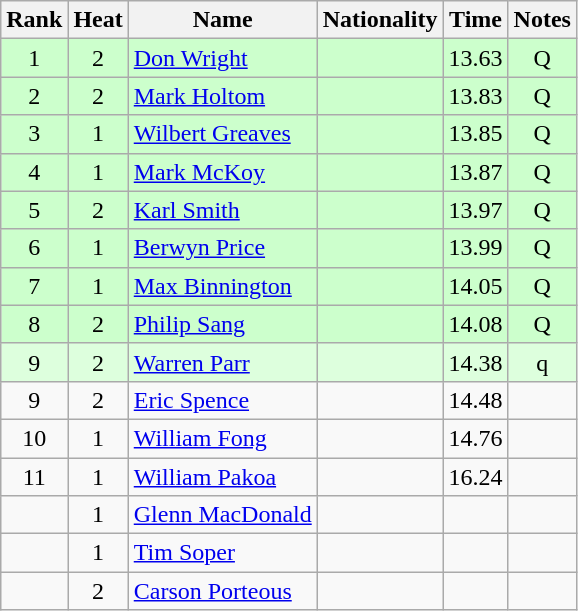<table class="wikitable sortable" style="text-align:center">
<tr>
<th>Rank</th>
<th>Heat</th>
<th>Name</th>
<th>Nationality</th>
<th>Time</th>
<th>Notes</th>
</tr>
<tr bgcolor=ccffcc>
<td>1</td>
<td>2</td>
<td align=left><a href='#'>Don Wright</a></td>
<td align=left></td>
<td>13.63</td>
<td>Q</td>
</tr>
<tr bgcolor=ccffcc>
<td>2</td>
<td>2</td>
<td align=left><a href='#'>Mark Holtom</a></td>
<td align=left></td>
<td>13.83</td>
<td>Q</td>
</tr>
<tr bgcolor=ccffcc>
<td>3</td>
<td>1</td>
<td align=left><a href='#'>Wilbert Greaves</a></td>
<td align=left></td>
<td>13.85</td>
<td>Q</td>
</tr>
<tr bgcolor=ccffcc>
<td>4</td>
<td>1</td>
<td align=left><a href='#'>Mark McKoy</a></td>
<td align=left></td>
<td>13.87</td>
<td>Q</td>
</tr>
<tr bgcolor=ccffcc>
<td>5</td>
<td>2</td>
<td align=left><a href='#'>Karl Smith</a></td>
<td align=left></td>
<td>13.97</td>
<td>Q</td>
</tr>
<tr bgcolor=ccffcc>
<td>6</td>
<td>1</td>
<td align=left><a href='#'>Berwyn Price</a></td>
<td align=left></td>
<td>13.99</td>
<td>Q</td>
</tr>
<tr bgcolor=ccffcc>
<td>7</td>
<td>1</td>
<td align=left><a href='#'>Max Binnington</a></td>
<td align=left></td>
<td>14.05</td>
<td>Q</td>
</tr>
<tr bgcolor=ccffcc>
<td>8</td>
<td>2</td>
<td align=left><a href='#'>Philip Sang</a></td>
<td align=left></td>
<td>14.08</td>
<td>Q</td>
</tr>
<tr bgcolor=ddffdd>
<td>9</td>
<td>2</td>
<td align=left><a href='#'>Warren Parr</a></td>
<td align=left></td>
<td>14.38</td>
<td>q</td>
</tr>
<tr>
<td>9</td>
<td>2</td>
<td align=left><a href='#'>Eric Spence</a></td>
<td align=left></td>
<td>14.48</td>
<td></td>
</tr>
<tr>
<td>10</td>
<td>1</td>
<td align=left><a href='#'>William Fong</a></td>
<td align=left></td>
<td>14.76</td>
<td></td>
</tr>
<tr>
<td>11</td>
<td>1</td>
<td align=left><a href='#'>William Pakoa</a></td>
<td align=left></td>
<td>16.24</td>
<td></td>
</tr>
<tr>
<td></td>
<td>1</td>
<td align=left><a href='#'>Glenn MacDonald</a></td>
<td align=left></td>
<td></td>
<td></td>
</tr>
<tr>
<td></td>
<td>1</td>
<td align=left><a href='#'>Tim Soper</a></td>
<td align=left></td>
<td></td>
<td></td>
</tr>
<tr>
<td></td>
<td>2</td>
<td align=left><a href='#'>Carson Porteous</a></td>
<td align=left></td>
<td></td>
<td></td>
</tr>
</table>
